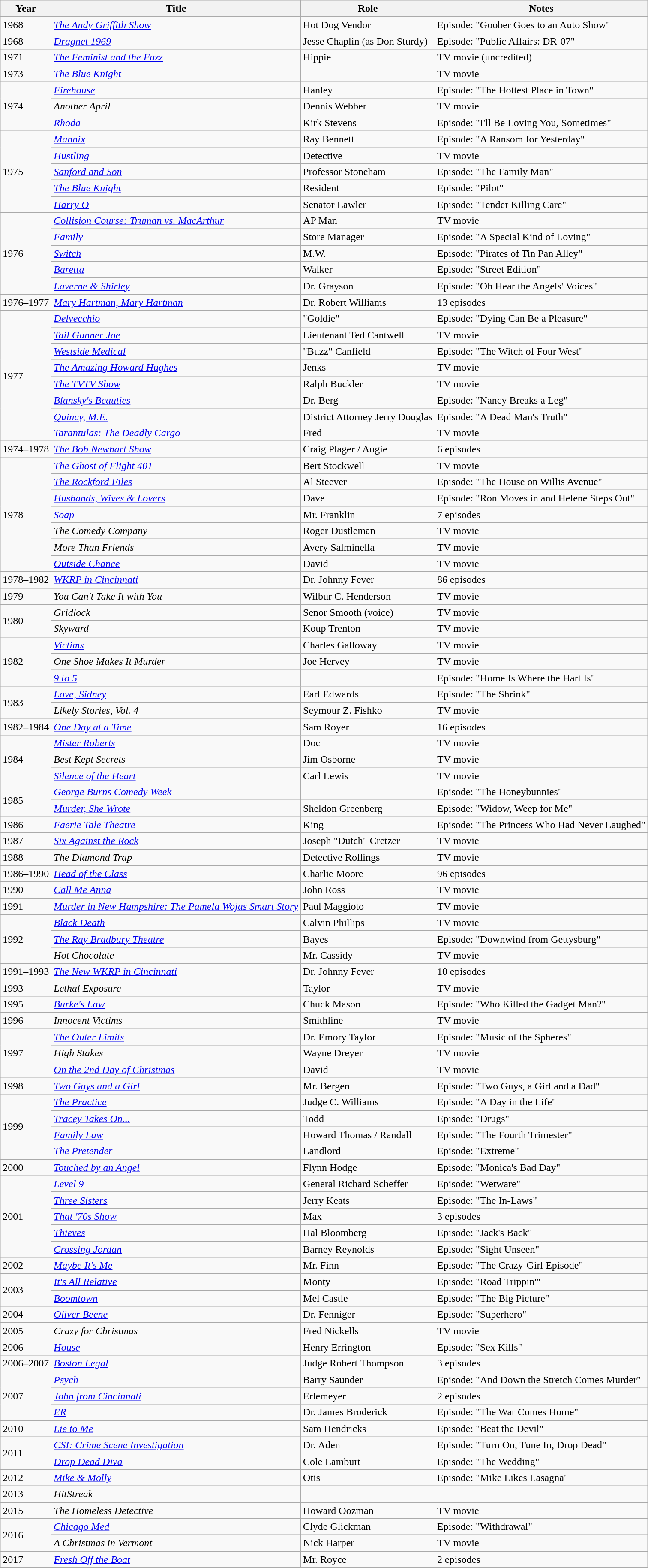<table class="wikitable sortable">
<tr>
<th>Year</th>
<th>Title</th>
<th>Role</th>
<th class="unsortable">Notes</th>
</tr>
<tr>
<td>1968</td>
<td><em><a href='#'>The Andy Griffith Show</a></em></td>
<td>Hot Dog Vendor</td>
<td>Episode: "Goober Goes to an Auto Show"</td>
</tr>
<tr>
<td>1968</td>
<td><em><a href='#'>Dragnet 1969</a></em></td>
<td>Jesse Chaplin  (as Don Sturdy)</td>
<td>Episode: "Public Affairs: DR-07"</td>
</tr>
<tr>
<td>1971</td>
<td><em><a href='#'>The Feminist and the Fuzz</a></em></td>
<td>Hippie</td>
<td>TV movie (uncredited)</td>
</tr>
<tr>
<td>1973</td>
<td><em><a href='#'>The Blue Knight</a></em></td>
<td></td>
<td>TV movie</td>
</tr>
<tr>
<td rowspan=3>1974</td>
<td><em><a href='#'>Firehouse</a></em></td>
<td>Hanley</td>
<td>Episode: "The Hottest Place in Town"</td>
</tr>
<tr>
<td><em>Another April</em></td>
<td>Dennis Webber</td>
<td>TV movie</td>
</tr>
<tr>
<td><em><a href='#'>Rhoda</a></em></td>
<td>Kirk Stevens</td>
<td>Episode: "I'll Be Loving You, Sometimes"</td>
</tr>
<tr>
<td rowspan=5>1975</td>
<td><em><a href='#'>Mannix</a></em></td>
<td>Ray Bennett</td>
<td>Episode: "A Ransom for Yesterday"</td>
</tr>
<tr>
<td><em><a href='#'>Hustling</a></em></td>
<td>Detective</td>
<td>TV movie</td>
</tr>
<tr>
<td><em><a href='#'>Sanford and Son</a></em></td>
<td>Professor Stoneham</td>
<td>Episode: "The Family Man"</td>
</tr>
<tr>
<td><em><a href='#'>The Blue Knight</a></em></td>
<td>Resident</td>
<td>Episode: "Pilot"</td>
</tr>
<tr>
<td><em><a href='#'>Harry O</a></em></td>
<td>Senator Lawler</td>
<td>Episode: "Tender Killing Care"</td>
</tr>
<tr>
<td rowspan=5>1976</td>
<td><em><a href='#'>Collision Course: Truman vs. MacArthur</a></em></td>
<td>AP Man</td>
<td>TV movie</td>
</tr>
<tr>
<td><em><a href='#'>Family</a></em></td>
<td>Store Manager</td>
<td>Episode: "A Special Kind of Loving"</td>
</tr>
<tr>
<td><em><a href='#'>Switch</a></em></td>
<td>M.W.</td>
<td>Episode: "Pirates of Tin Pan Alley"</td>
</tr>
<tr>
<td><em><a href='#'>Baretta</a></em></td>
<td>Walker</td>
<td>Episode: "Street Edition"</td>
</tr>
<tr>
<td><em><a href='#'>Laverne & Shirley</a></em></td>
<td>Dr. Grayson</td>
<td>Episode: "Oh Hear the Angels' Voices"</td>
</tr>
<tr>
<td>1976–1977</td>
<td><em><a href='#'>Mary Hartman, Mary Hartman</a></em></td>
<td>Dr. Robert Williams</td>
<td>13 episodes</td>
</tr>
<tr>
<td rowspan=8>1977</td>
<td><em><a href='#'>Delvecchio</a></em></td>
<td>"Goldie"</td>
<td>Episode: "Dying Can Be a Pleasure"</td>
</tr>
<tr>
<td><em><a href='#'>Tail Gunner Joe</a></em></td>
<td>Lieutenant Ted Cantwell</td>
<td>TV movie</td>
</tr>
<tr>
<td><em><a href='#'>Westside Medical</a></em></td>
<td>"Buzz" Canfield</td>
<td>Episode: "The Witch of Four West"</td>
</tr>
<tr>
<td><em><a href='#'>The Amazing Howard Hughes</a></em></td>
<td>Jenks</td>
<td>TV movie</td>
</tr>
<tr>
<td><em><a href='#'>The TVTV Show</a></em></td>
<td>Ralph Buckler</td>
<td>TV movie</td>
</tr>
<tr>
<td><em><a href='#'>Blansky's Beauties</a></em></td>
<td>Dr. Berg</td>
<td>Episode: "Nancy Breaks a Leg"</td>
</tr>
<tr>
<td><em><a href='#'>Quincy, M.E.</a></em></td>
<td>District Attorney Jerry Douglas</td>
<td>Episode: "A Dead Man's Truth"</td>
</tr>
<tr>
<td><em><a href='#'>Tarantulas: The Deadly Cargo</a></em></td>
<td>Fred</td>
<td>TV movie</td>
</tr>
<tr>
<td>1974–1978</td>
<td><em><a href='#'>The Bob Newhart Show</a></em></td>
<td>Craig Plager / Augie</td>
<td>6 episodes</td>
</tr>
<tr>
<td rowspan=7>1978</td>
<td><em><a href='#'>The Ghost of Flight 401</a></em></td>
<td>Bert Stockwell</td>
<td>TV movie</td>
</tr>
<tr>
<td><em><a href='#'>The Rockford Files</a></em></td>
<td>Al Steever</td>
<td>Episode: "The House on Willis Avenue"</td>
</tr>
<tr>
<td><em><a href='#'>Husbands, Wives & Lovers</a></em></td>
<td>Dave</td>
<td>Episode: "Ron Moves in and Helene Steps Out"</td>
</tr>
<tr>
<td><em><a href='#'>Soap</a></em></td>
<td>Mr. Franklin</td>
<td>7 episodes</td>
</tr>
<tr>
<td><em>The Comedy Company</em></td>
<td>Roger Dustleman</td>
<td>TV movie</td>
</tr>
<tr>
<td><em>More Than Friends</em></td>
<td>Avery Salminella</td>
<td>TV movie</td>
</tr>
<tr>
<td><em><a href='#'>Outside Chance</a></em></td>
<td>David</td>
<td>TV movie</td>
</tr>
<tr>
<td>1978–1982</td>
<td><em><a href='#'>WKRP in Cincinnati</a></em></td>
<td>Dr. Johnny Fever</td>
<td>86 episodes</td>
</tr>
<tr>
<td>1979</td>
<td><em>You Can't Take It with You</em></td>
<td>Wilbur C. Henderson</td>
<td>TV movie</td>
</tr>
<tr>
<td rowspan=2>1980</td>
<td><em>Gridlock</em></td>
<td>Senor Smooth (voice)</td>
<td>TV movie</td>
</tr>
<tr>
<td><em>Skyward</em></td>
<td>Koup Trenton</td>
<td>TV movie</td>
</tr>
<tr>
<td rowspan=3>1982</td>
<td><em><a href='#'>Victims</a></em></td>
<td>Charles Galloway</td>
<td>TV movie</td>
</tr>
<tr>
<td><em>One Shoe Makes It Murder</em></td>
<td>Joe Hervey</td>
<td>TV movie</td>
</tr>
<tr>
<td><em><a href='#'>9 to 5</a></em></td>
<td></td>
<td>Episode: "Home Is Where the Hart Is"</td>
</tr>
<tr>
<td rowspan=2>1983</td>
<td><em><a href='#'>Love, Sidney</a></em></td>
<td>Earl Edwards</td>
<td>Episode: "The Shrink"</td>
</tr>
<tr>
<td><em>Likely Stories, Vol. 4</em></td>
<td>Seymour Z. Fishko</td>
<td>TV movie</td>
</tr>
<tr>
<td>1982–1984</td>
<td><em><a href='#'>One Day at a Time</a></em></td>
<td>Sam Royer</td>
<td>16 episodes</td>
</tr>
<tr>
<td rowspan=3>1984</td>
<td><em><a href='#'>Mister Roberts</a></em></td>
<td>Doc</td>
<td>TV movie</td>
</tr>
<tr>
<td><em>Best Kept Secrets</em></td>
<td>Jim Osborne</td>
<td>TV movie</td>
</tr>
<tr>
<td><em><a href='#'>Silence of the Heart</a></em></td>
<td>Carl Lewis</td>
<td>TV movie</td>
</tr>
<tr>
<td rowspan=2>1985</td>
<td><em><a href='#'>George Burns Comedy Week</a></em></td>
<td></td>
<td>Episode: "The Honeybunnies"</td>
</tr>
<tr>
<td><em><a href='#'>Murder, She Wrote</a></em></td>
<td>Sheldon Greenberg</td>
<td>Episode: "Widow, Weep for Me"</td>
</tr>
<tr>
<td>1986</td>
<td><em><a href='#'>Faerie Tale Theatre</a></em></td>
<td>King</td>
<td>Episode: "The Princess Who Had Never Laughed"</td>
</tr>
<tr>
<td>1987</td>
<td><em><a href='#'>Six Against the Rock</a></em></td>
<td>Joseph "Dutch" Cretzer</td>
<td>TV movie</td>
</tr>
<tr>
<td>1988</td>
<td><em>The Diamond Trap</em></td>
<td>Detective Rollings</td>
<td>TV movie</td>
</tr>
<tr>
<td>1986–1990</td>
<td><em><a href='#'>Head of the Class</a></em></td>
<td>Charlie Moore</td>
<td>96 episodes</td>
</tr>
<tr>
<td>1990</td>
<td><em><a href='#'>Call Me Anna</a></em></td>
<td>John Ross</td>
<td>TV movie</td>
</tr>
<tr>
<td>1991</td>
<td><em><a href='#'>Murder in New Hampshire: The Pamela Wojas Smart Story</a></em></td>
<td>Paul Maggioto</td>
<td>TV movie</td>
</tr>
<tr>
<td rowspan=3>1992</td>
<td><em><a href='#'>Black Death</a></em></td>
<td>Calvin Phillips</td>
<td>TV movie</td>
</tr>
<tr>
<td><em><a href='#'>The Ray Bradbury Theatre</a></em></td>
<td>Bayes</td>
<td>Episode: "Downwind from Gettysburg"</td>
</tr>
<tr>
<td><em>Hot Chocolate</em></td>
<td>Mr. Cassidy</td>
<td>TV movie</td>
</tr>
<tr>
<td>1991–1993</td>
<td><em><a href='#'>The New WKRP in Cincinnati</a></em></td>
<td>Dr. Johnny Fever</td>
<td>10 episodes</td>
</tr>
<tr>
<td>1993</td>
<td><em>Lethal Exposure</em></td>
<td>Taylor</td>
<td>TV movie</td>
</tr>
<tr>
<td>1995</td>
<td><em><a href='#'>Burke's Law</a></em></td>
<td>Chuck Mason</td>
<td>Episode: "Who Killed the Gadget Man?"</td>
</tr>
<tr>
<td>1996</td>
<td><em>Innocent Victims</em></td>
<td>Smithline</td>
<td>TV movie</td>
</tr>
<tr>
<td rowspan=3>1997</td>
<td><em><a href='#'>The Outer Limits</a></em></td>
<td>Dr. Emory Taylor</td>
<td>Episode: "Music of the Spheres"</td>
</tr>
<tr>
<td><em>High Stakes</em></td>
<td>Wayne Dreyer</td>
<td>TV movie</td>
</tr>
<tr>
<td><em><a href='#'>On the 2nd Day of Christmas</a></em></td>
<td>David</td>
<td>TV movie</td>
</tr>
<tr>
<td>1998</td>
<td><em><a href='#'>Two Guys and a Girl</a></em></td>
<td>Mr. Bergen</td>
<td>Episode: "Two Guys, a Girl and a Dad"</td>
</tr>
<tr>
<td rowspan=4>1999</td>
<td><em><a href='#'>The Practice</a></em></td>
<td>Judge C. Williams</td>
<td>Episode: "A Day in the Life"</td>
</tr>
<tr>
<td><em><a href='#'>Tracey Takes On...</a></em></td>
<td>Todd</td>
<td>Episode: "Drugs"</td>
</tr>
<tr>
<td><em><a href='#'>Family Law</a></em></td>
<td>Howard Thomas / Randall</td>
<td>Episode: "The Fourth Trimester"</td>
</tr>
<tr>
<td><em><a href='#'>The Pretender</a></em></td>
<td>Landlord</td>
<td>Episode: "Extreme"</td>
</tr>
<tr>
<td>2000</td>
<td><em><a href='#'>Touched by an Angel</a></em></td>
<td>Flynn Hodge</td>
<td>Episode: "Monica's Bad Day"</td>
</tr>
<tr>
<td rowspan=5>2001</td>
<td><em><a href='#'>Level 9</a></em></td>
<td>General Richard Scheffer</td>
<td>Episode: "Wetware"</td>
</tr>
<tr>
<td><em><a href='#'>Three Sisters</a></em></td>
<td>Jerry Keats</td>
<td>Episode: "The In-Laws"</td>
</tr>
<tr>
<td><em><a href='#'>That '70s Show</a></em></td>
<td>Max</td>
<td>3 episodes</td>
</tr>
<tr>
<td><em><a href='#'>Thieves</a></em></td>
<td>Hal Bloomberg</td>
<td>Episode: "Jack's Back"</td>
</tr>
<tr>
<td><em><a href='#'>Crossing Jordan</a></em></td>
<td>Barney Reynolds</td>
<td>Episode: "Sight Unseen"</td>
</tr>
<tr>
<td>2002</td>
<td><em><a href='#'>Maybe It's Me</a></em></td>
<td>Mr. Finn</td>
<td>Episode: "The Crazy-Girl Episode"</td>
</tr>
<tr>
<td rowspan=2>2003</td>
<td><em><a href='#'>It's All Relative</a></em></td>
<td>Monty</td>
<td>Episode: "Road Trippin'"</td>
</tr>
<tr>
<td><em><a href='#'>Boomtown</a></em></td>
<td>Mel Castle</td>
<td>Episode: "The Big Picture"</td>
</tr>
<tr>
<td>2004</td>
<td><em><a href='#'>Oliver Beene</a></em></td>
<td>Dr. Fenniger</td>
<td>Episode: "Superhero"</td>
</tr>
<tr>
<td>2005</td>
<td><em>Crazy for Christmas</em></td>
<td>Fred Nickells</td>
<td>TV movie</td>
</tr>
<tr>
<td>2006</td>
<td><em><a href='#'>House</a></em></td>
<td>Henry Errington</td>
<td>Episode: "Sex Kills"</td>
</tr>
<tr>
<td>2006–2007</td>
<td><em><a href='#'>Boston Legal</a></em></td>
<td>Judge Robert Thompson</td>
<td>3 episodes</td>
</tr>
<tr>
<td rowspan=3>2007</td>
<td><em><a href='#'>Psych</a></em></td>
<td>Barry Saunder</td>
<td>Episode: "And Down the Stretch Comes Murder"</td>
</tr>
<tr>
<td><em><a href='#'>John from Cincinnati</a></em></td>
<td>Erlemeyer</td>
<td>2 episodes</td>
</tr>
<tr>
<td><em><a href='#'>ER</a></em></td>
<td>Dr. James Broderick</td>
<td>Episode: "The War Comes Home"</td>
</tr>
<tr>
<td>2010</td>
<td><em><a href='#'>Lie to Me</a></em></td>
<td>Sam Hendricks</td>
<td>Episode: "Beat the Devil"</td>
</tr>
<tr>
<td rowspan=2>2011</td>
<td><em><a href='#'>CSI: Crime Scene Investigation</a></em></td>
<td>Dr. Aden</td>
<td>Episode: "Turn On, Tune In, Drop Dead"</td>
</tr>
<tr>
<td><em><a href='#'>Drop Dead Diva</a></em></td>
<td>Cole Lamburt</td>
<td>Episode: "The Wedding"</td>
</tr>
<tr>
<td>2012</td>
<td><em><a href='#'>Mike & Molly</a></em></td>
<td>Otis</td>
<td>Episode: "Mike Likes Lasagna"</td>
</tr>
<tr>
<td>2013</td>
<td><em>HitStreak</em></td>
<td></td>
<td></td>
</tr>
<tr>
<td>2015</td>
<td><em>The Homeless Detective</em></td>
<td>Howard Oozman</td>
<td>TV movie</td>
</tr>
<tr>
<td rowspan=2>2016</td>
<td><em><a href='#'>Chicago Med</a></em></td>
<td>Clyde Glickman</td>
<td>Episode: "Withdrawal"</td>
</tr>
<tr>
<td><em>A Christmas in Vermont</em></td>
<td>Nick Harper</td>
<td>TV movie</td>
</tr>
<tr>
<td>2017</td>
<td><em><a href='#'>Fresh Off the Boat</a></em></td>
<td>Mr. Royce</td>
<td>2 episodes</td>
</tr>
</table>
